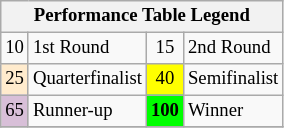<table class="wikitable" style="font-size:78%;">
<tr>
<th colspan=4>Performance Table Legend</th>
</tr>
<tr>
<td align="center">10</td>
<td>1st Round</td>
<td align="center">15</td>
<td>2nd Round</td>
</tr>
<tr>
<td align="center" style="background:#ffebcd;">25</td>
<td>Quarterfinalist</td>
<td align="center" style="background:yellow;">40</td>
<td>Semifinalist</td>
</tr>
<tr>
<td align="center" style="background:#D8BFD8;">65</td>
<td>Runner-up</td>
<td align="center" style="background:#00ff00;font-weight:bold;">100</td>
<td>Winner</td>
</tr>
<tr>
</tr>
</table>
